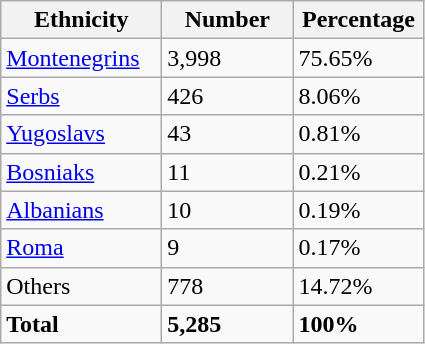<table class="wikitable">
<tr>
<th width="100px">Ethnicity</th>
<th width="80px">Number</th>
<th width="80px">Percentage</th>
</tr>
<tr>
<td><a href='#'>Montenegrins</a></td>
<td>3,998</td>
<td>75.65%</td>
</tr>
<tr>
<td><a href='#'>Serbs</a></td>
<td>426</td>
<td>8.06%</td>
</tr>
<tr>
<td><a href='#'>Yugoslavs</a></td>
<td>43</td>
<td>0.81%</td>
</tr>
<tr>
<td><a href='#'>Bosniaks</a></td>
<td>11</td>
<td>0.21%</td>
</tr>
<tr>
<td><a href='#'>Albanians</a></td>
<td>10</td>
<td>0.19%</td>
</tr>
<tr>
<td><a href='#'>Roma</a></td>
<td>9</td>
<td>0.17%</td>
</tr>
<tr>
<td>Others</td>
<td>778</td>
<td>14.72%</td>
</tr>
<tr>
<td><strong>Total</strong></td>
<td><strong>5,285</strong></td>
<td><strong>100%</strong></td>
</tr>
</table>
